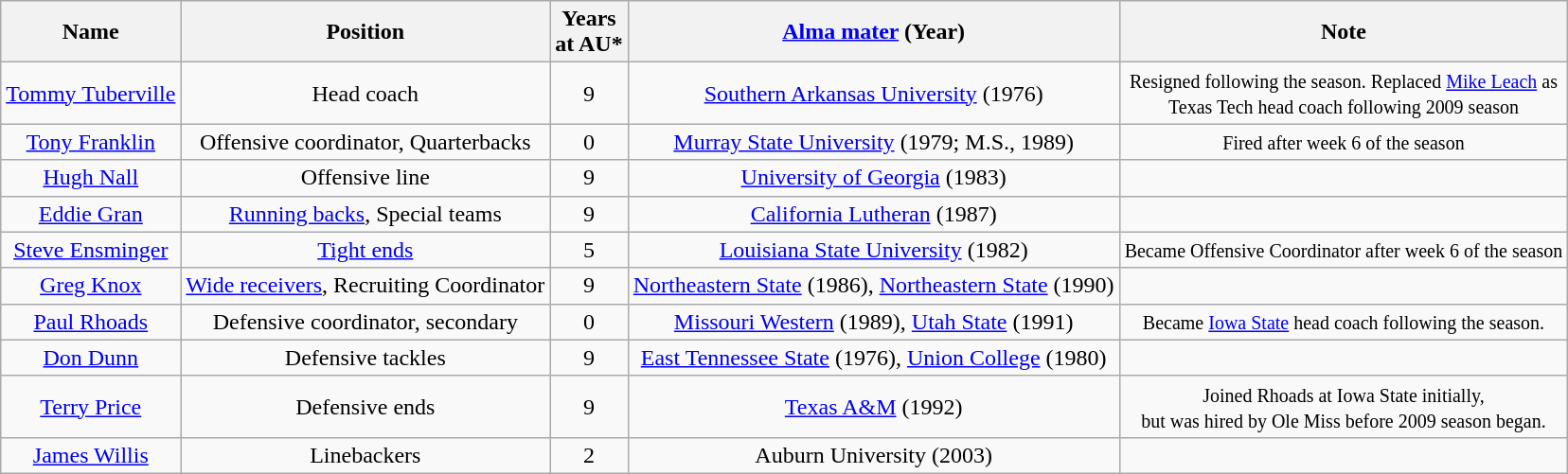<table class="wikitable" style="text-align:center; white-space:nowrap;">
<tr>
<th>Name</th>
<th>Position</th>
<th>Years<br>at AU*</th>
<th><a href='#'>Alma mater</a> (Year)</th>
<th>Note</th>
</tr>
<tr>
<td><a href='#'>Tommy Tuberville</a></td>
<td>Head coach</td>
<td>9</td>
<td><a href='#'>Southern Arkansas University</a> (1976)</td>
<td><small>Resigned following the season.  Replaced <a href='#'>Mike Leach</a> as<br>Texas Tech head coach following 2009 season</small></td>
</tr>
<tr>
<td><a href='#'>Tony Franklin</a></td>
<td>Offensive coordinator, Quarterbacks</td>
<td>0</td>
<td><a href='#'>Murray State University</a> (1979; M.S., 1989)</td>
<td><small>Fired after week 6 of the season</small></td>
</tr>
<tr>
<td><a href='#'>Hugh Nall</a></td>
<td>Offensive line</td>
<td>9</td>
<td><a href='#'>University of Georgia</a> (1983)</td>
<td></td>
</tr>
<tr>
<td><a href='#'>Eddie Gran</a></td>
<td><a href='#'>Running backs</a>, Special teams</td>
<td>9</td>
<td><a href='#'>California Lutheran</a> (1987)</td>
<td></td>
</tr>
<tr>
<td><a href='#'>Steve Ensminger</a></td>
<td><a href='#'>Tight ends</a></td>
<td>5</td>
<td><a href='#'>Louisiana State University</a> (1982)</td>
<td><small>Became Offensive Coordinator after week 6 of the season</small></td>
</tr>
<tr>
<td><a href='#'>Greg Knox</a></td>
<td><a href='#'>Wide receivers</a>, Recruiting Coordinator</td>
<td>9</td>
<td><a href='#'>Northeastern State</a> (1986), <a href='#'>Northeastern State</a> (1990)</td>
<td></td>
</tr>
<tr>
<td><a href='#'>Paul Rhoads</a></td>
<td>Defensive coordinator, secondary</td>
<td>0</td>
<td><a href='#'>Missouri Western</a> (1989), <a href='#'>Utah State</a> (1991)</td>
<td><small>Became <a href='#'>Iowa State</a> head coach following the season.</small></td>
</tr>
<tr>
<td><a href='#'>Don Dunn</a></td>
<td>Defensive tackles</td>
<td>9</td>
<td><a href='#'>East Tennessee State</a> (1976), <a href='#'>Union College</a> (1980)</td>
<td></td>
</tr>
<tr>
<td><a href='#'>Terry Price</a></td>
<td>Defensive ends</td>
<td>9</td>
<td><a href='#'>Texas A&M</a> (1992)</td>
<td><small>Joined Rhoads at Iowa State initially,<br>but was hired by Ole Miss before 2009 season began.</small></td>
</tr>
<tr>
<td><a href='#'>James Willis</a></td>
<td>Linebackers</td>
<td>2</td>
<td>Auburn University (2003)</td>
<td></td>
</tr>
</table>
